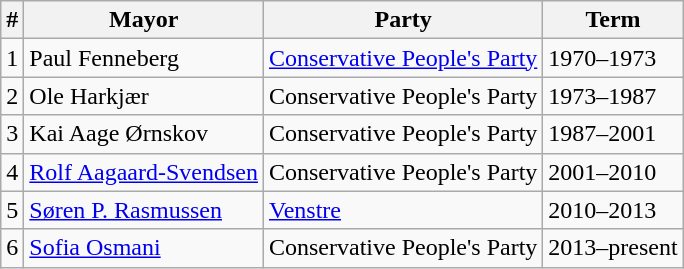<table class="wikitable">
<tr>
<th>#</th>
<th>Mayor</th>
<th>Party</th>
<th>Term</th>
</tr>
<tr>
<td>1</td>
<td>Paul Fenneberg</td>
<td> <a href='#'>Conservative People's Party</a></td>
<td>1970–1973</td>
</tr>
<tr>
<td>2</td>
<td>Ole Harkjær</td>
<td> Conservative People's Party</td>
<td>1973–1987</td>
</tr>
<tr>
<td>3</td>
<td>Kai Aage Ørnskov</td>
<td> Conservative People's Party</td>
<td>1987–2001</td>
</tr>
<tr>
<td>4</td>
<td><a href='#'>Rolf Aagaard-Svendsen</a></td>
<td> Conservative People's Party</td>
<td>2001–2010</td>
</tr>
<tr>
<td>5</td>
<td><a href='#'>Søren P. Rasmussen</a></td>
<td> <a href='#'>Venstre</a></td>
<td>2010–2013</td>
</tr>
<tr>
<td>6</td>
<td><a href='#'>Sofia Osmani</a></td>
<td> Conservative People's Party</td>
<td>2013–present</td>
</tr>
</table>
